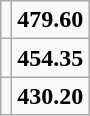<table class="wikitable">
<tr>
<td></td>
<td align=center><strong>479.60</strong></td>
</tr>
<tr>
<td></td>
<td align=center><strong>454.35</strong></td>
</tr>
<tr>
<td></td>
<td align=center><strong>430.20</strong></td>
</tr>
</table>
